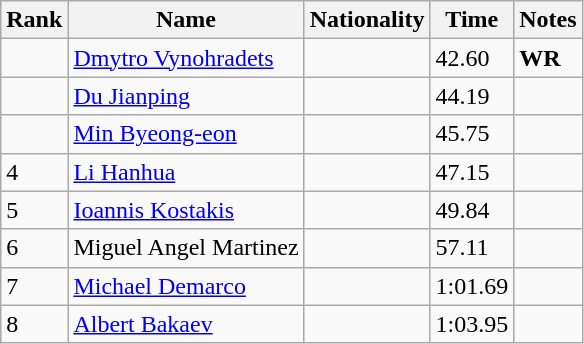<table class="wikitable">
<tr>
<th>Rank</th>
<th>Name</th>
<th>Nationality</th>
<th>Time</th>
<th>Notes</th>
</tr>
<tr>
<td></td>
<td><a href='#'>Dmytro Vynohradets</a></td>
<td></td>
<td>42.60</td>
<td><strong>WR</strong></td>
</tr>
<tr>
<td></td>
<td><a href='#'>Du Jianping</a></td>
<td></td>
<td>44.19</td>
<td></td>
</tr>
<tr>
<td></td>
<td><a href='#'>Min Byeong-eon</a></td>
<td></td>
<td>45.75</td>
<td></td>
</tr>
<tr>
<td>4</td>
<td><a href='#'>Li Hanhua</a></td>
<td></td>
<td>47.15</td>
<td></td>
</tr>
<tr>
<td>5</td>
<td><a href='#'>Ioannis Kostakis</a></td>
<td></td>
<td>49.84</td>
<td></td>
</tr>
<tr>
<td>6</td>
<td>Miguel Angel Martinez</td>
<td></td>
<td>57.11</td>
<td></td>
</tr>
<tr>
<td>7</td>
<td><a href='#'>Michael Demarco</a></td>
<td></td>
<td>1:01.69</td>
<td></td>
</tr>
<tr>
<td>8</td>
<td><a href='#'>Albert Bakaev</a></td>
<td></td>
<td>1:03.95</td>
<td></td>
</tr>
</table>
